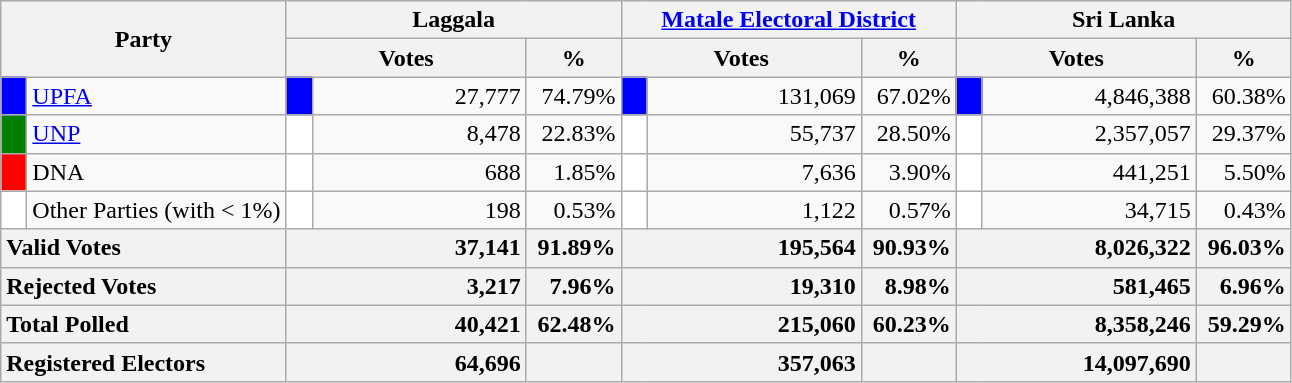<table class="wikitable">
<tr>
<th colspan="2" width="144px"rowspan="2">Party</th>
<th colspan="3" width="216px">Laggala</th>
<th colspan="3" width="216px"><a href='#'>Matale Electoral District</a></th>
<th colspan="3" width="216px">Sri Lanka</th>
</tr>
<tr>
<th colspan="2" width="144px">Votes</th>
<th>%</th>
<th colspan="2" width="144px">Votes</th>
<th>%</th>
<th colspan="2" width="144px">Votes</th>
<th>%</th>
</tr>
<tr>
<td style="background-color:blue;" width="10px"></td>
<td style="text-align:left;"><a href='#'>UPFA</a></td>
<td style="background-color:blue;" width="10px"></td>
<td style="text-align:right;">27,777</td>
<td style="text-align:right;">74.79%</td>
<td style="background-color:blue;" width="10px"></td>
<td style="text-align:right;">131,069</td>
<td style="text-align:right;">67.02%</td>
<td style="background-color:blue;" width="10px"></td>
<td style="text-align:right;">4,846,388</td>
<td style="text-align:right;">60.38%</td>
</tr>
<tr>
<td style="background-color:green;" width="10px"></td>
<td style="text-align:left;"><a href='#'>UNP</a></td>
<td style="background-color:white;" width="10px"></td>
<td style="text-align:right;">8,478</td>
<td style="text-align:right;">22.83%</td>
<td style="background-color:white;" width="10px"></td>
<td style="text-align:right;">55,737</td>
<td style="text-align:right;">28.50%</td>
<td style="background-color:white;" width="10px"></td>
<td style="text-align:right;">2,357,057</td>
<td style="text-align:right;">29.37%</td>
</tr>
<tr>
<td style="background-color:red;" width="10px"></td>
<td style="text-align:left;">DNA</td>
<td style="background-color:white;" width="10px"></td>
<td style="text-align:right;">688</td>
<td style="text-align:right;">1.85%</td>
<td style="background-color:white;" width="10px"></td>
<td style="text-align:right;">7,636</td>
<td style="text-align:right;">3.90%</td>
<td style="background-color:white;" width="10px"></td>
<td style="text-align:right;">441,251</td>
<td style="text-align:right;">5.50%</td>
</tr>
<tr>
<td style="background-color:white;" width="10px"></td>
<td style="text-align:left;">Other Parties (with < 1%)</td>
<td style="background-color:white;" width="10px"></td>
<td style="text-align:right;">198</td>
<td style="text-align:right;">0.53%</td>
<td style="background-color:white;" width="10px"></td>
<td style="text-align:right;">1,122</td>
<td style="text-align:right;">0.57%</td>
<td style="background-color:white;" width="10px"></td>
<td style="text-align:right;">34,715</td>
<td style="text-align:right;">0.43%</td>
</tr>
<tr>
<th colspan="2" width="144px"style="text-align:left;">Valid Votes</th>
<th style="text-align:right;"colspan="2" width="144px">37,141</th>
<th style="text-align:right;">91.89%</th>
<th style="text-align:right;"colspan="2" width="144px">195,564</th>
<th style="text-align:right;">90.93%</th>
<th style="text-align:right;"colspan="2" width="144px">8,026,322</th>
<th style="text-align:right;">96.03%</th>
</tr>
<tr>
<th colspan="2" width="144px"style="text-align:left;">Rejected Votes</th>
<th style="text-align:right;"colspan="2" width="144px">3,217</th>
<th style="text-align:right;">7.96%</th>
<th style="text-align:right;"colspan="2" width="144px">19,310</th>
<th style="text-align:right;">8.98%</th>
<th style="text-align:right;"colspan="2" width="144px">581,465</th>
<th style="text-align:right;">6.96%</th>
</tr>
<tr>
<th colspan="2" width="144px"style="text-align:left;">Total Polled</th>
<th style="text-align:right;"colspan="2" width="144px">40,421</th>
<th style="text-align:right;">62.48%</th>
<th style="text-align:right;"colspan="2" width="144px">215,060</th>
<th style="text-align:right;">60.23%</th>
<th style="text-align:right;"colspan="2" width="144px">8,358,246</th>
<th style="text-align:right;">59.29%</th>
</tr>
<tr>
<th colspan="2" width="144px"style="text-align:left;">Registered Electors</th>
<th style="text-align:right;"colspan="2" width="144px">64,696</th>
<th></th>
<th style="text-align:right;"colspan="2" width="144px">357,063</th>
<th></th>
<th style="text-align:right;"colspan="2" width="144px">14,097,690</th>
<th></th>
</tr>
</table>
